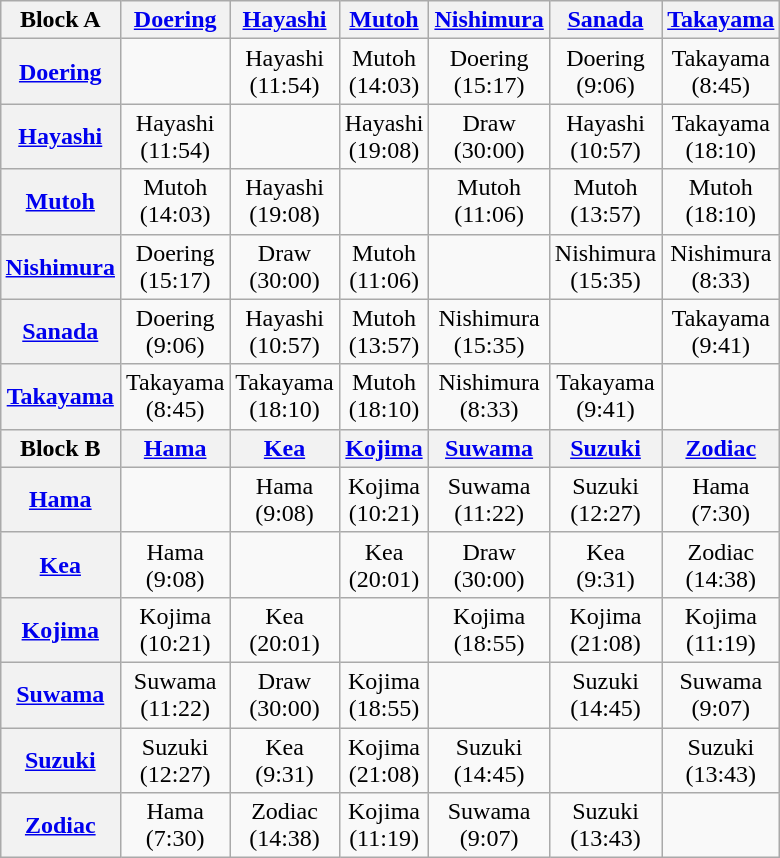<table class="wikitable" style="margin: 1em auto 1em auto; text-align:center;">
<tr>
<th>Block A</th>
<th><a href='#'>Doering</a></th>
<th><a href='#'>Hayashi</a></th>
<th><a href='#'>Mutoh</a></th>
<th><a href='#'>Nishimura</a></th>
<th><a href='#'>Sanada</a></th>
<th><a href='#'>Takayama</a></th>
</tr>
<tr>
<th><a href='#'>Doering</a></th>
<td></td>
<td>Hayashi<br>(11:54)</td>
<td>Mutoh<br>(14:03)</td>
<td>Doering<br>(15:17)</td>
<td>Doering<br>(9:06)</td>
<td>Takayama<br>(8:45)</td>
</tr>
<tr>
<th><a href='#'>Hayashi</a></th>
<td>Hayashi<br>(11:54)</td>
<td></td>
<td>Hayashi<br>(19:08)</td>
<td>Draw<br>(30:00)</td>
<td>Hayashi<br>(10:57)</td>
<td>Takayama<br>(18:10)</td>
</tr>
<tr>
<th><a href='#'>Mutoh</a></th>
<td>Mutoh<br>(14:03)</td>
<td>Hayashi<br>(19:08)</td>
<td></td>
<td>Mutoh<br>(11:06)</td>
<td>Mutoh<br>(13:57)</td>
<td>Mutoh<br>(18:10)</td>
</tr>
<tr>
<th><a href='#'>Nishimura</a></th>
<td>Doering<br>(15:17)</td>
<td>Draw<br>(30:00)</td>
<td>Mutoh<br>(11:06)</td>
<td></td>
<td>Nishimura<br>(15:35)</td>
<td>Nishimura<br>(8:33)</td>
</tr>
<tr>
<th><a href='#'>Sanada</a></th>
<td>Doering<br>(9:06)</td>
<td>Hayashi<br>(10:57)</td>
<td>Mutoh<br>(13:57)</td>
<td>Nishimura<br>(15:35)</td>
<td></td>
<td>Takayama<br>(9:41)</td>
</tr>
<tr>
<th><a href='#'>Takayama</a></th>
<td>Takayama<br>(8:45)</td>
<td>Takayama<br>(18:10)</td>
<td>Mutoh<br>(18:10)</td>
<td>Nishimura<br>(8:33)</td>
<td>Takayama<br>(9:41)</td>
<td></td>
</tr>
<tr>
<th>Block B</th>
<th><a href='#'>Hama</a></th>
<th><a href='#'>Kea</a></th>
<th><a href='#'>Kojima</a></th>
<th><a href='#'>Suwama</a></th>
<th><a href='#'>Suzuki</a></th>
<th><a href='#'>Zodiac</a></th>
</tr>
<tr>
<th><a href='#'>Hama</a></th>
<td></td>
<td>Hama<br>(9:08)</td>
<td>Kojima<br>(10:21)</td>
<td>Suwama<br>(11:22)</td>
<td>Suzuki<br>(12:27)</td>
<td>Hama<br>(7:30)</td>
</tr>
<tr>
<th><a href='#'>Kea</a></th>
<td>Hama<br>(9:08)</td>
<td></td>
<td>Kea<br>(20:01)</td>
<td>Draw<br>(30:00)</td>
<td>Kea<br>(9:31)</td>
<td>Zodiac<br>(14:38)</td>
</tr>
<tr>
<th><a href='#'>Kojima</a></th>
<td>Kojima<br>(10:21)</td>
<td>Kea<br>(20:01)</td>
<td></td>
<td>Kojima<br>(18:55)</td>
<td>Kojima<br>(21:08)</td>
<td>Kojima<br>(11:19)</td>
</tr>
<tr>
<th><a href='#'>Suwama</a></th>
<td>Suwama<br>(11:22)</td>
<td>Draw<br>(30:00)</td>
<td>Kojima<br>(18:55)</td>
<td></td>
<td>Suzuki<br>(14:45)</td>
<td>Suwama<br>(9:07)</td>
</tr>
<tr>
<th><a href='#'>Suzuki</a></th>
<td>Suzuki<br>(12:27)</td>
<td>Kea<br>(9:31)</td>
<td>Kojima<br>(21:08)</td>
<td>Suzuki<br>(14:45)</td>
<td></td>
<td>Suzuki<br>(13:43)</td>
</tr>
<tr>
<th><a href='#'>Zodiac</a></th>
<td>Hama<br>(7:30)</td>
<td>Zodiac<br>(14:38)</td>
<td>Kojima<br>(11:19)</td>
<td>Suwama<br>(9:07)</td>
<td>Suzuki<br>(13:43)</td>
<td></td>
</tr>
</table>
